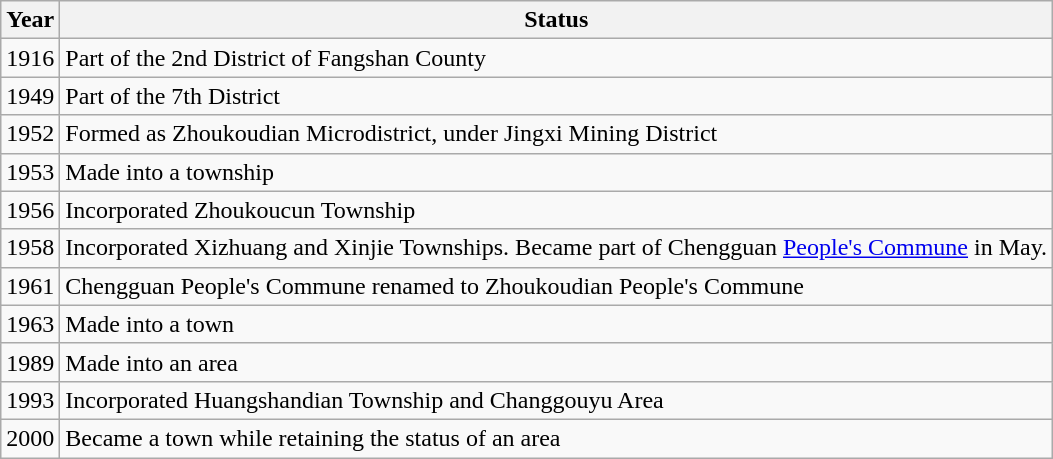<table class="wikitable">
<tr>
<th>Year</th>
<th>Status</th>
</tr>
<tr>
<td>1916</td>
<td>Part of the 2nd District of Fangshan County</td>
</tr>
<tr>
<td>1949</td>
<td>Part of the 7th District</td>
</tr>
<tr>
<td>1952</td>
<td>Formed as Zhoukoudian Microdistrict, under Jingxi Mining District</td>
</tr>
<tr>
<td>1953</td>
<td>Made into a township</td>
</tr>
<tr>
<td>1956</td>
<td>Incorporated Zhoukoucun Township</td>
</tr>
<tr>
<td>1958</td>
<td>Incorporated Xizhuang and Xinjie Townships. Became part of Chengguan <a href='#'>People's Commune</a> in May.</td>
</tr>
<tr>
<td>1961</td>
<td>Chengguan People's Commune renamed to Zhoukoudian People's Commune</td>
</tr>
<tr>
<td>1963</td>
<td>Made into a town</td>
</tr>
<tr>
<td>1989</td>
<td>Made into an area</td>
</tr>
<tr>
<td>1993</td>
<td>Incorporated Huangshandian Township and Changgouyu Area</td>
</tr>
<tr>
<td>2000</td>
<td>Became a town while retaining the status of an area</td>
</tr>
</table>
